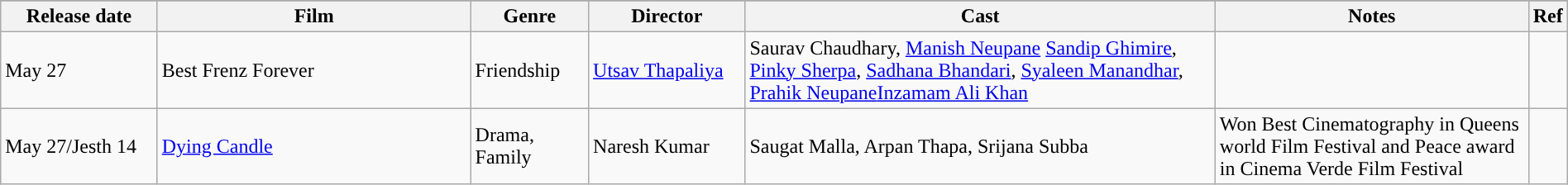<table class="wikitable sortable" style="width:100%">
<tr shor>
</tr>
<tr>
<th style="width:10%;">Release date</th>
<th style="width:20%;">Film</th>
<th !style="width:10%;">Genre</th>
<th style="width:10%;">Director</th>
<th style="width:30%;">Cast</th>
<th style="width:20%;">Notes</th>
<th style="width:2%;">Ref</th>
</tr>
<tr>
<td>May 27</td>
<td>Best Frenz Forever</td>
<td>Friendship</td>
<td><a href='#'>Utsav Thapaliya</a></td>
<td>Saurav Chaudhary, <a href='#'>Manish Neupane</a> <a href='#'>Sandip Ghimire</a>, <a href='#'>Pinky Sherpa</a>, <a href='#'>Sadhana Bhandari</a>, <a href='#'>Syaleen Manandhar</a>, <a href='#'>Prahik Neupane</a><a href='#'>Inzamam Ali Khan</a></td>
<td></td>
<td></td>
</tr>
<tr>
<td>May 27/Jesth 14</td>
<td><a href='#'>Dying Candle</a></td>
<td>Drama, Family</td>
<td>Naresh Kumar</td>
<td>Saugat Malla, Arpan Thapa, Srijana Subba</td>
<td>Won Best Cinematography in Queens world Film Festival and Peace award in Cinema Verde Film Festival</td>
<td></td>
</tr>
</table>
